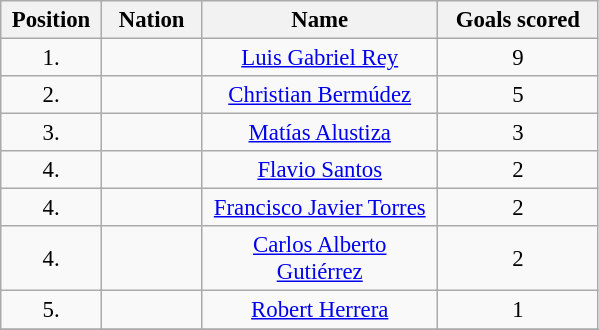<table class="wikitable" style="font-size: 95%; text-align: center;">
<tr>
<th width=60>Position</th>
<th width=60>Nation</th>
<th width=150>Name</th>
<th width=100>Goals scored</th>
</tr>
<tr>
<td>1.</td>
<td> </td>
<td><a href='#'>Luis Gabriel Rey</a></td>
<td>9</td>
</tr>
<tr>
<td>2.</td>
<td></td>
<td><a href='#'>Christian Bermúdez</a></td>
<td>5</td>
</tr>
<tr>
<td>3.</td>
<td> </td>
<td><a href='#'>Matías Alustiza</a></td>
<td>3</td>
</tr>
<tr>
<td>4.</td>
<td></td>
<td><a href='#'>Flavio Santos</a></td>
<td>2</td>
</tr>
<tr>
<td>4.</td>
<td></td>
<td><a href='#'>Francisco Javier Torres</a></td>
<td>2</td>
</tr>
<tr>
<td>4.</td>
<td></td>
<td><a href='#'>Carlos Alberto Gutiérrez</a></td>
<td>2</td>
</tr>
<tr>
<td>5.</td>
<td></td>
<td><a href='#'>Robert Herrera</a></td>
<td>1</td>
</tr>
<tr>
</tr>
</table>
